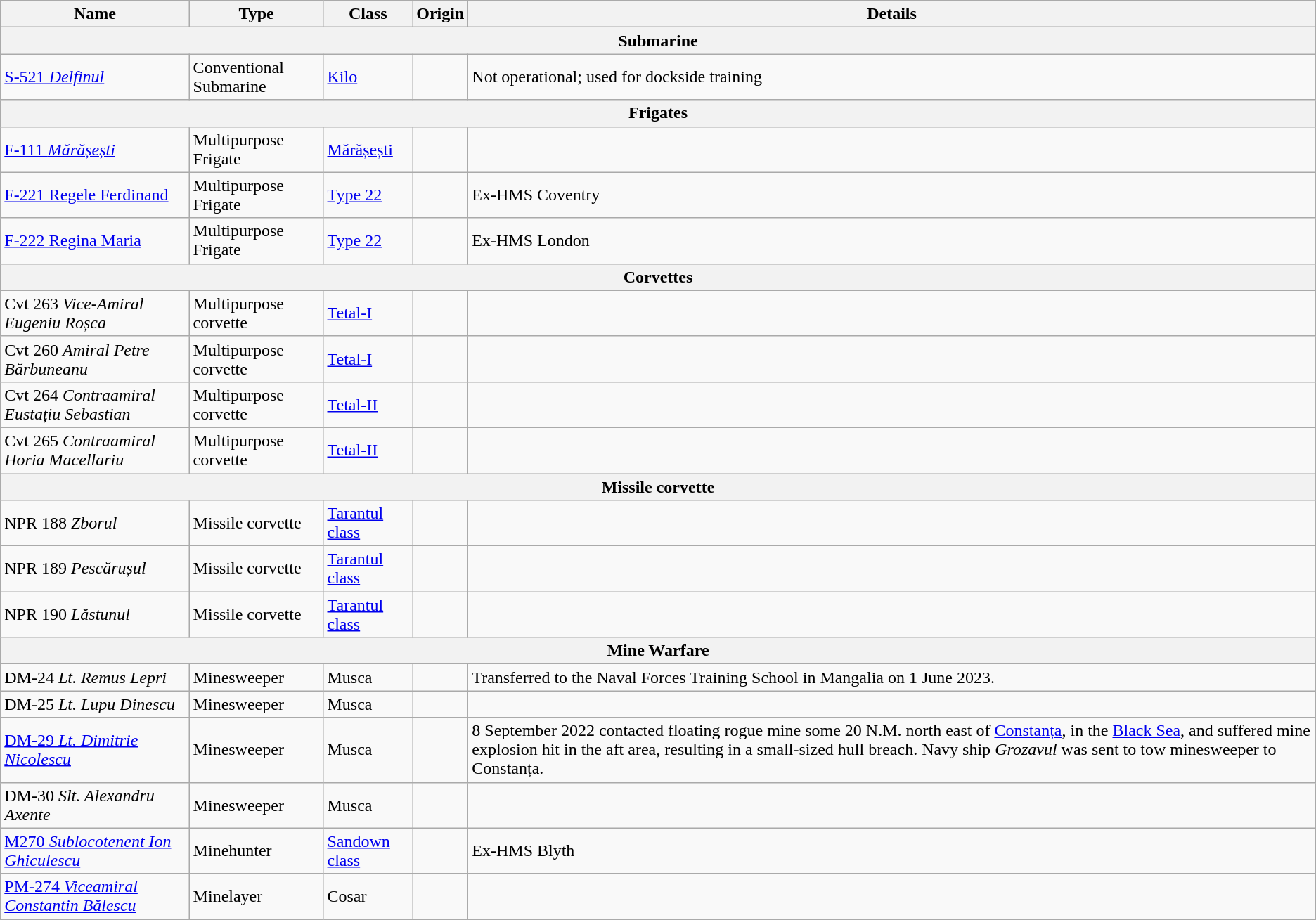<table border="1" class="wikitable">
<tr>
<th>Name</th>
<th>Type</th>
<th>Class</th>
<th>Origin</th>
<th>Details</th>
</tr>
<tr>
<th colspan="5">Submarine</th>
</tr>
<tr>
<td><a href='#'>S-521 <em>Delfinul</em></a></td>
<td>Conventional Submarine</td>
<td><a href='#'>Kilo</a></td>
<td></td>
<td>Not operational; used for dockside training</td>
</tr>
<tr>
<th colspan="5">Frigates</th>
</tr>
<tr>
<td><a href='#'>F-111 <em>Mărășești</em></a></td>
<td>Multipurpose Frigate</td>
<td><a href='#'>Mărășești</a></td>
<td></td>
<td></td>
</tr>
<tr>
<td><a href='#'>F-221 Regele Ferdinand</a></td>
<td>Multipurpose Frigate</td>
<td><a href='#'>Type 22</a></td>
<td></td>
<td>Ex-HMS Coventry</td>
</tr>
<tr>
<td><a href='#'>F-222 Regina Maria</a></td>
<td>Multipurpose Frigate</td>
<td><a href='#'>Type 22</a></td>
<td></td>
<td>Ex-HMS London</td>
</tr>
<tr>
<th colspan="5">Corvettes</th>
</tr>
<tr>
<td>Cvt 263 <em>Vice-Amiral Eugeniu Roșca</em></td>
<td>Multipurpose corvette</td>
<td><a href='#'>Tetal-I</a></td>
<td></td>
<td></td>
</tr>
<tr>
<td>Cvt 260 <em>Amiral Petre Bărbuneanu</em></td>
<td>Multipurpose corvette</td>
<td><a href='#'>Tetal-I</a></td>
<td></td>
<td></td>
</tr>
<tr>
<td>Cvt 264 <em>Contraamiral Eustațiu Sebastian </em></td>
<td>Multipurpose corvette</td>
<td><a href='#'>Tetal-II</a></td>
<td></td>
<td></td>
</tr>
<tr>
<td>Cvt 265 <em>Contraamiral Horia Macellariu</em></td>
<td>Multipurpose corvette</td>
<td><a href='#'>Tetal-II</a></td>
<td></td>
<td></td>
</tr>
<tr>
<th colspan="5">Missile corvette</th>
</tr>
<tr>
<td>NPR 188 <em>Zborul </em></td>
<td>Missile corvette</td>
<td><a href='#'>Tarantul class</a></td>
<td></td>
<td></td>
</tr>
<tr>
<td>NPR 189 <em>Pescărușul </em></td>
<td>Missile corvette</td>
<td><a href='#'>Tarantul class</a></td>
<td></td>
<td></td>
</tr>
<tr>
<td>NPR 190 <em>Lăstunul</em></td>
<td>Missile corvette</td>
<td><a href='#'>Tarantul class</a></td>
<td></td>
<td></td>
</tr>
<tr>
<th colspan="5">Mine Warfare</th>
</tr>
<tr>
<td>DM-24 <em>Lt. Remus Lepri </em></td>
<td>Minesweeper</td>
<td>Musca</td>
<td></td>
<td>Transferred to the Naval Forces Training School in Mangalia on 1 June 2023.</td>
</tr>
<tr>
<td>DM-25 <em>Lt. Lupu Dinescu </em></td>
<td>Minesweeper</td>
<td>Musca</td>
<td></td>
<td></td>
</tr>
<tr>
<td><a href='#'>DM-29 <em>Lt. Dimitrie Nicolescu</em></a></td>
<td>Minesweeper</td>
<td>Musca</td>
<td></td>
<td>8 September 2022 contacted floating rogue mine some 20 N.M. north east of <a href='#'>Constanța</a>, in the <a href='#'>Black Sea</a>, and suffered mine explosion hit in the aft area, resulting in a small-sized hull breach. Navy ship <em>Grozavul</em> was sent to tow minesweeper to Constanța.</td>
</tr>
<tr>
<td>DM-30 <em>Slt. Alexandru Axente</em></td>
<td>Minesweeper</td>
<td>Musca</td>
<td></td>
<td></td>
</tr>
<tr>
<td><a href='#'>M270 <em>Sublocotenent Ion Ghiculescu</em></a></td>
<td>Minehunter</td>
<td><a href='#'>Sandown class</a></td>
<td></td>
<td>Ex-HMS Blyth</td>
</tr>
<tr>
<td><a href='#'>PM-274 <em>Viceamiral Constantin Bălescu</em></a></td>
<td>Minelayer</td>
<td>Cosar</td>
<td></td>
<td></td>
</tr>
</table>
